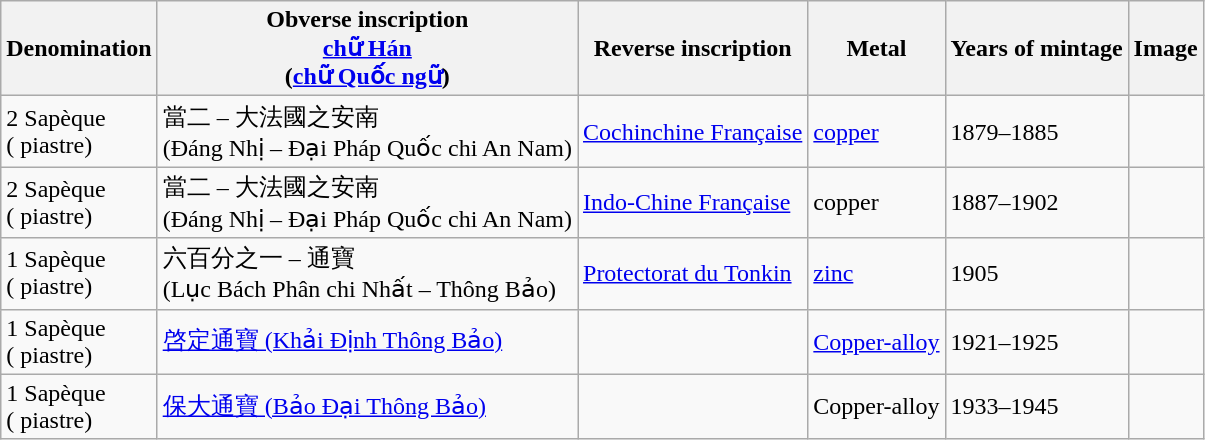<table class="wikitable">
<tr>
<th>Denomination</th>
<th>Obverse inscription<br><a href='#'>chữ Hán</a><br>(<a href='#'>chữ Quốc ngữ</a>)</th>
<th>Reverse inscription</th>
<th>Metal</th>
<th>Years of mintage</th>
<th>Image</th>
</tr>
<tr>
<td>2 Sapèque<br>( piastre)</td>
<td>當二 – 大法國之安南<br>(Đáng Nhị – Đại Pháp Quốc chi An Nam)</td>
<td><a href='#'>Cochinchine Française</a></td>
<td><a href='#'>copper</a></td>
<td>1879–1885</td>
<td></td>
</tr>
<tr>
<td>2 Sapèque<br>( piastre)</td>
<td>當二 – 大法國之安南<br>(Đáng Nhị – Đại Pháp Quốc chi An Nam)</td>
<td><a href='#'>Indo-Chine Française</a></td>
<td>copper</td>
<td>1887–1902</td>
<td></td>
</tr>
<tr>
<td>1 Sapèque<br>( piastre)</td>
<td>六百分之一 – 通寶<br>(Lục Bách Phân chi Nhất – Thông Bảo)</td>
<td><a href='#'>Protectorat du Tonkin</a></td>
<td><a href='#'>zinc</a></td>
<td>1905</td>
<td></td>
</tr>
<tr>
<td>1 Sapèque<br>( piastre)</td>
<td><a href='#'>啓定通寶 (Khải Định Thông Bảo)</a></td>
<td></td>
<td><a href='#'>Copper-alloy</a></td>
<td>1921–1925</td>
<td></td>
</tr>
<tr>
<td>1 Sapèque<br>( piastre)</td>
<td><a href='#'>保大通寶 (Bảo Đại Thông Bảo)</a></td>
<td></td>
<td>Copper-alloy</td>
<td>1933–1945</td>
<td></td>
</tr>
</table>
